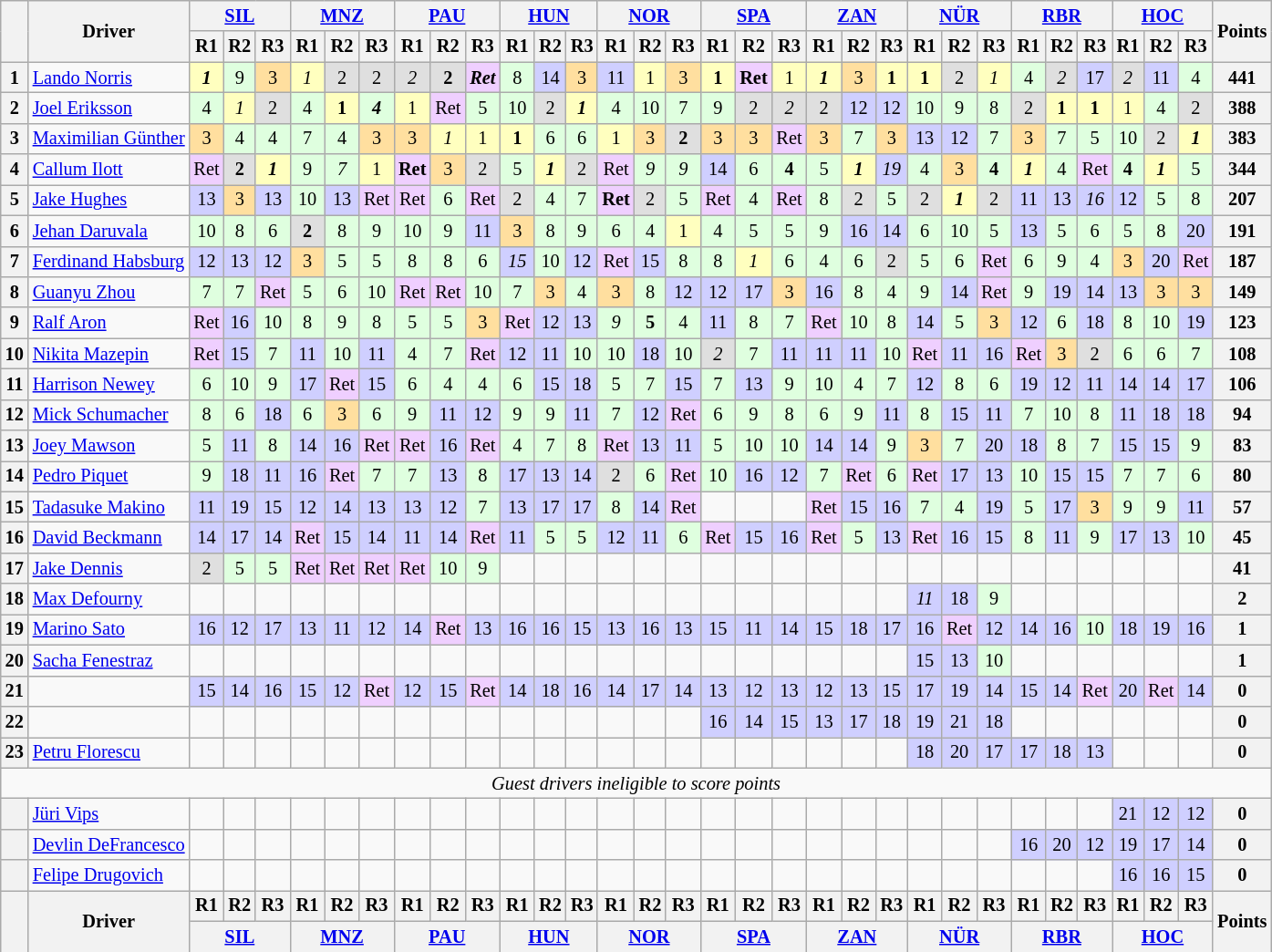<table align=left| class="wikitable" style="font-size: 85%; text-align: center">
<tr valign="top">
<th rowspan="2" valign="middle"></th>
<th rowspan="2" valign="middle">Driver</th>
<th colspan=3><a href='#'>SIL</a><br></th>
<th colspan=3><a href='#'>MNZ</a><br></th>
<th colspan=3><a href='#'>PAU</a><br></th>
<th colspan=3><a href='#'>HUN</a><br></th>
<th colspan=3><a href='#'>NOR</a><br></th>
<th colspan=3><a href='#'>SPA</a><br></th>
<th colspan=3><a href='#'>ZAN</a><br></th>
<th colspan=3><a href='#'>NÜR</a><br></th>
<th colspan=3><a href='#'>RBR</a><br></th>
<th colspan=3><a href='#'>HOC</a><br></th>
<th rowspan="2" valign="middle">Points</th>
</tr>
<tr>
<th>R1</th>
<th>R2</th>
<th>R3</th>
<th>R1</th>
<th>R2</th>
<th>R3</th>
<th>R1</th>
<th>R2</th>
<th>R3</th>
<th>R1</th>
<th>R2</th>
<th>R3</th>
<th>R1</th>
<th>R2</th>
<th>R3</th>
<th>R1</th>
<th>R2</th>
<th>R3</th>
<th>R1</th>
<th>R2</th>
<th>R3</th>
<th>R1</th>
<th>R2</th>
<th>R3</th>
<th>R1</th>
<th>R2</th>
<th>R3</th>
<th>R1</th>
<th>R2</th>
<th>R3</th>
</tr>
<tr>
<th>1</th>
<td align=left> <a href='#'>Lando Norris</a></td>
<td style="background:#FFFFBF;"><strong><em>1</em></strong></td>
<td style="background:#DFFFDF;">9</td>
<td style="background:#FFDF9F;">3</td>
<td style="background:#FFFFBF;"><em>1</em></td>
<td style="background:#DFDFDF;">2</td>
<td style="background:#DFDFDF;">2</td>
<td style="background:#DFDFDF;"><em>2</em></td>
<td style="background:#DFDFDF;"><strong>2</strong></td>
<td style="background:#EFCFFF;"><strong><em>Ret</em></strong></td>
<td style="background:#DFFFDF;">8</td>
<td style="background:#CFCFFF;">14</td>
<td style="background:#FFDF9F;">3</td>
<td style="background:#CFCFFF;">11</td>
<td style="background:#FFFFBF;">1</td>
<td style="background:#FFDF9F;">3</td>
<td style="background:#FFFFBF;"><strong>1</strong></td>
<td style="background:#EFCFFF;"><strong>Ret</strong></td>
<td style="background:#FFFFBF;">1</td>
<td style="background:#FFFFBF;"><strong><em>1</em></strong></td>
<td style="background:#FFDF9F;">3</td>
<td style="background:#FFFFBF;"><strong>1</strong></td>
<td style="background:#FFFFBF;"><strong>1</strong></td>
<td style="background:#DFDFDF;">2</td>
<td style="background:#FFFFBF;"><em>1</em></td>
<td style="background:#DFFFDF;">4</td>
<td style="background:#DFDFDF;"><em>2</em></td>
<td style="background:#CFCFFF;">17</td>
<td style="background:#DFDFDF;"><em>2</em></td>
<td style="background:#CFCFFF;">11</td>
<td style="background:#DFFFDF;">4</td>
<th>441</th>
</tr>
<tr>
<th>2</th>
<td align=left> <a href='#'>Joel Eriksson</a></td>
<td style="background:#DFFFDF;">4</td>
<td style="background:#FFFFBF;"><em>1</em></td>
<td style="background:#DFDFDF;">2</td>
<td style="background:#DFFFDF;">4</td>
<td style="background:#FFFFBF;"><strong>1</strong></td>
<td style="background:#DFFFDF;"><strong><em>4</em></strong></td>
<td style="background:#FFFFBF;">1</td>
<td style="background:#EFCFFF;">Ret</td>
<td style="background:#DFFFDF;">5</td>
<td style="background:#DFFFDF;">10</td>
<td style="background:#DFDFDF;">2</td>
<td style="background:#FFFFBF;"><strong><em>1</em></strong></td>
<td style="background:#DFFFDF;">4</td>
<td style="background:#DFFFDF;">10</td>
<td style="background:#DFFFDF;">7</td>
<td style="background:#DFFFDF;">9</td>
<td style="background:#DFDFDF;">2</td>
<td style="background:#DFDFDF;"><em>2</em></td>
<td style="background:#DFDFDF;">2</td>
<td style="background:#CFCFFF;">12</td>
<td style="background:#CFCFFF;">12</td>
<td style="background:#DFFFDF;">10</td>
<td style="background:#DFFFDF;">9</td>
<td style="background:#DFFFDF;">8</td>
<td style="background:#DFDFDF;">2</td>
<td style="background:#FFFFBF;"><strong>1</strong></td>
<td style="background:#FFFFBF;"><strong>1</strong></td>
<td style="background:#FFFFBF;">1</td>
<td style="background:#DFFFDF;">4</td>
<td style="background:#DFDFDF;">2</td>
<th>388</th>
</tr>
<tr>
<th>3</th>
<td align=left> <a href='#'>Maximilian Günther</a></td>
<td style="background:#FFDF9F;">3</td>
<td style="background:#DFFFDF;">4</td>
<td style="background:#DFFFDF;">4</td>
<td style="background:#DFFFDF;">7</td>
<td style="background:#DFFFDF;">4</td>
<td style="background:#FFDF9F;">3</td>
<td style="background:#FFDF9F;">3</td>
<td style="background:#FFFFBF;"><em>1</em></td>
<td style="background:#FFFFBF;">1</td>
<td style="background:#FFFFBF;"><strong>1</strong></td>
<td style="background:#DFFFDF;">6</td>
<td style="background:#DFFFDF;">6</td>
<td style="background:#FFFFBF;">1</td>
<td style="background:#FFDF9F;">3</td>
<td style="background:#DFDFDF;"><strong>2</strong></td>
<td style="background:#FFDF9F;">3</td>
<td style="background:#FFDF9F;">3</td>
<td style="background:#EFCFFF;">Ret</td>
<td style="background:#FFDF9F;">3</td>
<td style="background:#DFFFDF;">7</td>
<td style="background:#FFDF9F;">3</td>
<td style="background:#CFCFFF;">13</td>
<td style="background:#CFCFFF;">12</td>
<td style="background:#DFFFDF;">7</td>
<td style="background:#FFDF9F;">3</td>
<td style="background:#DFFFDF;">7</td>
<td style="background:#DFFFDF;">5</td>
<td style="background:#DFFFDF;">10</td>
<td style="background:#DFDFDF;">2</td>
<td style="background:#FFFFBF;"><strong><em>1</em></strong></td>
<th>383</th>
</tr>
<tr>
<th>4</th>
<td align=left> <a href='#'>Callum Ilott</a></td>
<td style="background:#EFCFFF;">Ret</td>
<td style="background:#DFDFDF;"><strong>2</strong></td>
<td style="background:#FFFFBF;"><strong><em>1</em></strong></td>
<td style="background:#DFFFDF;">9</td>
<td style="background:#DFFFDF;"><em>7</em></td>
<td style="background:#FFFFBF;">1</td>
<td style="background:#EFCFFF;"><strong>Ret</strong></td>
<td style="background:#FFDF9F;">3</td>
<td style="background:#DFDFDF;">2</td>
<td style="background:#DFFFDF;">5</td>
<td style="background:#FFFFBF;"><strong><em>1</em></strong></td>
<td style="background:#DFDFDF;">2</td>
<td style="background:#EFCFFF;">Ret</td>
<td style="background:#DFFFDF;"><em>9</em></td>
<td style="background:#DFFFDF;"><em>9</em></td>
<td style="background:#CFCFFF;">14</td>
<td style="background:#DFFFDF;">6</td>
<td style="background:#DFFFDF;"><strong>4</strong></td>
<td style="background:#DFFFDF;">5</td>
<td style="background:#FFFFBF;"><strong><em>1</em></strong></td>
<td style="background:#CFCFFF;"><em>19</em></td>
<td style="background:#DFFFDF;">4</td>
<td style="background:#FFDF9F;">3</td>
<td style="background:#DFFFDF;"><strong>4</strong></td>
<td style="background:#FFFFBF;"><strong><em>1</em></strong></td>
<td style="background:#DFFFDF;">4</td>
<td style="background:#EFCFFF;">Ret</td>
<td style="background:#DFFFDF;"><strong>4</strong></td>
<td style="background:#FFFFBF;"><strong><em>1</em></strong></td>
<td style="background:#DFFFDF;">5</td>
<th>344</th>
</tr>
<tr>
<th>5</th>
<td align=left> <a href='#'>Jake Hughes</a></td>
<td style="background:#CFCFFF;">13</td>
<td style="background:#FFDF9F;">3</td>
<td style="background:#CFCFFF;">13</td>
<td style="background:#DFFFDF;">10</td>
<td style="background:#CFCFFF;">13</td>
<td style="background:#EFCFFF;">Ret</td>
<td style="background:#EFCFFF;">Ret</td>
<td style="background:#DFFFDF;">6</td>
<td style="background:#EFCFFF;">Ret</td>
<td style="background:#DFDFDF;">2</td>
<td style="background:#DFFFDF;">4</td>
<td style="background:#DFFFDF;">7</td>
<td style="background:#EFCFFF;"><strong>Ret</strong></td>
<td style="background:#DFDFDF;">2</td>
<td style="background:#DFFFDF;">5</td>
<td style="background:#EFCFFF;">Ret</td>
<td style="background:#DFFFDF;">4</td>
<td style="background:#EFCFFF;">Ret</td>
<td style="background:#DFFFDF;">8</td>
<td style="background:#DFDFDF;">2</td>
<td style="background:#DFFFDF;">5</td>
<td style="background:#DFDFDF;">2</td>
<td style="background:#FFFFBF;"><strong><em>1</em></strong></td>
<td style="background:#DFDFDF;">2</td>
<td style="background:#CFCFFF;">11</td>
<td style="background:#CFCFFF;">13</td>
<td style="background:#CFCFFF;"><em>16</em></td>
<td style="background:#CFCFFF;">12</td>
<td style="background:#DFFFDF;">5</td>
<td style="background:#DFFFDF;">8</td>
<th>207</th>
</tr>
<tr>
<th>6</th>
<td align=left> <a href='#'>Jehan Daruvala</a></td>
<td style="background:#DFFFDF;">10</td>
<td style="background:#DFFFDF;">8</td>
<td style="background:#DFFFDF;">6</td>
<td style="background:#DFDFDF;"><strong>2</strong></td>
<td style="background:#DFFFDF;">8</td>
<td style="background:#DFFFDF;">9</td>
<td style="background:#DFFFDF;">10</td>
<td style="background:#DFFFDF;">9</td>
<td style="background:#CFCFFF;">11</td>
<td style="background:#FFDF9F;">3</td>
<td style="background:#DFFFDF;">8</td>
<td style="background:#DFFFDF;">9</td>
<td style="background:#DFFFDF;">6</td>
<td style="background:#DFFFDF;">4</td>
<td style="background:#FFFFBF;">1</td>
<td style="background:#DFFFDF;">4</td>
<td style="background:#DFFFDF;">5</td>
<td style="background:#DFFFDF;">5</td>
<td style="background:#DFFFDF;">9</td>
<td style="background:#CFCFFF;">16</td>
<td style="background:#CFCFFF;">14</td>
<td style="background:#DFFFDF;">6</td>
<td style="background:#DFFFDF;">10</td>
<td style="background:#DFFFDF;">5</td>
<td style="background:#CFCFFF;">13</td>
<td style="background:#DFFFDF;">5</td>
<td style="background:#DFFFDF;">6</td>
<td style="background:#DFFFDF;">5</td>
<td style="background:#DFFFDF;">8</td>
<td style="background:#CFCFFF;">20</td>
<th>191</th>
</tr>
<tr>
<th>7</th>
<td align=left> <a href='#'>Ferdinand Habsburg</a></td>
<td style="background:#CFCFFF;">12</td>
<td style="background:#CFCFFF;">13</td>
<td style="background:#CFCFFF;">12</td>
<td style="background:#FFDF9F;">3</td>
<td style="background:#DFFFDF;">5</td>
<td style="background:#DFFFDF;">5</td>
<td style="background:#DFFFDF;">8</td>
<td style="background:#DFFFDF;">8</td>
<td style="background:#DFFFDF;">6</td>
<td style="background:#CFCFFF;"><em>15</em></td>
<td style="background:#DFFFDF;">10</td>
<td style="background:#CFCFFF;">12</td>
<td style="background:#EFCFFF;">Ret</td>
<td style="background:#CFCFFF;">15</td>
<td style="background:#DFFFDF;">8</td>
<td style="background:#DFFFDF;">8</td>
<td style="background:#FFFFBF;"><em>1</em></td>
<td style="background:#DFFFDF;">6</td>
<td style="background:#DFFFDF;">4</td>
<td style="background:#DFFFDF;">6</td>
<td style="background:#DFDFDF;">2</td>
<td style="background:#DFFFDF;">5</td>
<td style="background:#DFFFDF;">6</td>
<td style="background:#EFCFFF;">Ret</td>
<td style="background:#DFFFDF;">6</td>
<td style="background:#DFFFDF;">9</td>
<td style="background:#DFFFDF;">4</td>
<td style="background:#FFDF9F;">3</td>
<td style="background:#CFCFFF;">20</td>
<td style="background:#EFCFFF;">Ret</td>
<th>187</th>
</tr>
<tr>
<th>8</th>
<td align=left> <a href='#'>Guanyu Zhou</a></td>
<td style="background:#DFFFDF;">7</td>
<td style="background:#DFFFDF;">7</td>
<td style="background:#EFCFFF;">Ret</td>
<td style="background:#DFFFDF;">5</td>
<td style="background:#DFFFDF;">6</td>
<td style="background:#DFFFDF;">10</td>
<td style="background:#EFCFFF;">Ret</td>
<td style="background:#EFCFFF;">Ret</td>
<td style="background:#DFFFDF;">10</td>
<td style="background:#DFFFDF;">7</td>
<td style="background:#FFDF9F;">3</td>
<td style="background:#DFFFDF;">4</td>
<td style="background:#FFDF9F;">3</td>
<td style="background:#DFFFDF;">8</td>
<td style="background:#CFCFFF;">12</td>
<td style="background:#CFCFFF;">12</td>
<td style="background:#CFCFFF;">17</td>
<td style="background:#FFDF9F;">3</td>
<td style="background:#CFCFFF;">16</td>
<td style="background:#DFFFDF;">8</td>
<td style="background:#DFFFDF;">4</td>
<td style="background:#DFFFDF;">9</td>
<td style="background:#CFCFFF;">14</td>
<td style="background:#EFCFFF;">Ret</td>
<td style="background:#DFFFDF;">9</td>
<td style="background:#CFCFFF;">19</td>
<td style="background:#CFCFFF;">14</td>
<td style="background:#CFCFFF;">13</td>
<td style="background:#FFDF9F;">3</td>
<td style="background:#FFDF9F;">3</td>
<th>149</th>
</tr>
<tr>
<th>9</th>
<td align=left> <a href='#'>Ralf Aron</a></td>
<td style="background:#EFCFFF;">Ret</td>
<td style="background:#CFCFFF;">16</td>
<td style="background:#DFFFDF;">10</td>
<td style="background:#DFFFDF;">8</td>
<td style="background:#DFFFDF;">9</td>
<td style="background:#DFFFDF;">8</td>
<td style="background:#DFFFDF;">5</td>
<td style="background:#DFFFDF;">5</td>
<td style="background:#FFDF9F;">3</td>
<td style="background:#EFCFFF;">Ret</td>
<td style="background:#CFCFFF;">12</td>
<td style="background:#CFCFFF;">13</td>
<td style="background:#DFFFDF;"><em>9</em></td>
<td style="background:#DFFFDF;"><strong>5</strong></td>
<td style="background:#DFFFDF;">4</td>
<td style="background:#CFCFFF;">11</td>
<td style="background:#DFFFDF;">8</td>
<td style="background:#DFFFDF;">7</td>
<td style="background:#EFCFFF;">Ret</td>
<td style="background:#DFFFDF;">10</td>
<td style="background:#DFFFDF;">8</td>
<td style="background:#CFCFFF;">14</td>
<td style="background:#DFFFDF;">5</td>
<td style="background:#FFDF9F;">3</td>
<td style="background:#CFCFFF;">12</td>
<td style="background:#DFFFDF;">6</td>
<td style="background:#CFCFFF;">18</td>
<td style="background:#DFFFDF;">8</td>
<td style="background:#DFFFDF;">10</td>
<td style="background:#CFCFFF;">19</td>
<th>123</th>
</tr>
<tr>
<th>10</th>
<td align=left> <a href='#'>Nikita Mazepin</a></td>
<td style="background:#EFCFFF;">Ret</td>
<td style="background:#CFCFFF;">15</td>
<td style="background:#DFFFDF;">7</td>
<td style="background:#CFCFFF;">11</td>
<td style="background:#DFFFDF;">10</td>
<td style="background:#CFCFFF;">11</td>
<td style="background:#DFFFDF;">4</td>
<td style="background:#DFFFDF;">7</td>
<td style="background:#EFCFFF;">Ret</td>
<td style="background:#CFCFFF;">12</td>
<td style="background:#CFCFFF;">11</td>
<td style="background:#DFFFDF;">10</td>
<td style="background:#DFFFDF;">10</td>
<td style="background:#CFCFFF;">18</td>
<td style="background:#DFFFDF;">10</td>
<td style="background:#DFDFDF;"><em>2</em></td>
<td style="background:#DFFFDF;">7</td>
<td style="background:#CFCFFF;">11</td>
<td style="background:#CFCFFF;">11</td>
<td style="background:#CFCFFF;">11</td>
<td style="background:#DFFFDF;">10</td>
<td style="background:#EFCFFF;">Ret</td>
<td style="background:#CFCFFF;">11</td>
<td style="background:#CFCFFF;">16</td>
<td style="background:#EFCFFF;">Ret</td>
<td style="background:#FFDF9F;">3</td>
<td style="background:#DFDFDF;">2</td>
<td style="background:#DFFFDF;">6</td>
<td style="background:#DFFFDF;">6</td>
<td style="background:#DFFFDF;">7</td>
<th>108</th>
</tr>
<tr>
<th>11</th>
<td align=left> <a href='#'>Harrison Newey</a></td>
<td style="background:#DFFFDF;">6</td>
<td style="background:#DFFFDF;">10</td>
<td style="background:#DFFFDF;">9</td>
<td style="background:#CFCFFF;">17</td>
<td style="background:#EFCFFF;">Ret</td>
<td style="background:#CFCFFF;">15</td>
<td style="background:#DFFFDF;">6</td>
<td style="background:#DFFFDF;">4</td>
<td style="background:#DFFFDF;">4</td>
<td style="background:#DFFFDF;">6</td>
<td style="background:#CFCFFF;">15</td>
<td style="background:#CFCFFF;">18</td>
<td style="background:#DFFFDF;">5</td>
<td style="background:#DFFFDF;">7</td>
<td style="background:#CFCFFF;">15</td>
<td style="background:#DFFFDF;">7</td>
<td style="background:#CFCFFF;">13</td>
<td style="background:#DFFFDF;">9</td>
<td style="background:#DFFFDF;">10</td>
<td style="background:#DFFFDF;">4</td>
<td style="background:#DFFFDF;">7</td>
<td style="background:#CFCFFF;">12</td>
<td style="background:#DFFFDF;">8</td>
<td style="background:#DFFFDF;">6</td>
<td style="background:#CFCFFF;">19</td>
<td style="background:#CFCFFF;">12</td>
<td style="background:#CFCFFF;">11</td>
<td style="background:#CFCFFF;">14</td>
<td style="background:#CFCFFF;">14</td>
<td style="background:#CFCFFF;">17</td>
<th>106</th>
</tr>
<tr>
<th>12</th>
<td align=left> <a href='#'>Mick Schumacher</a></td>
<td style="background:#DFFFDF;">8</td>
<td style="background:#DFFFDF;">6</td>
<td style="background:#CFCFFF;">18</td>
<td style="background:#DFFFDF;">6</td>
<td style="background:#FFDF9F;">3</td>
<td style="background:#DFFFDF;">6</td>
<td style="background:#DFFFDF;">9</td>
<td style="background:#CFCFFF;">11</td>
<td style="background:#CFCFFF;">12</td>
<td style="background:#DFFFDF;">9</td>
<td style="background:#DFFFDF;">9</td>
<td style="background:#CFCFFF;">11</td>
<td style="background:#DFFFDF;">7</td>
<td style="background:#CFCFFF;">12</td>
<td style="background:#EFCFFF;">Ret</td>
<td style="background:#DFFFDF;">6</td>
<td style="background:#DFFFDF;">9</td>
<td style="background:#DFFFDF;">8</td>
<td style="background:#DFFFDF;">6</td>
<td style="background:#DFFFDF;">9</td>
<td style="background:#CFCFFF;">11</td>
<td style="background:#DFFFDF;">8</td>
<td style="background:#CFCFFF;">15</td>
<td style="background:#CFCFFF;">11</td>
<td style="background:#DFFFDF;">7</td>
<td style="background:#DFFFDF;">10</td>
<td style="background:#DFFFDF;">8</td>
<td style="background:#CFCFFF;">11</td>
<td style="background:#CFCFFF;">18</td>
<td style="background:#CFCFFF;">18</td>
<th>94</th>
</tr>
<tr>
<th>13</th>
<td align=left> <a href='#'>Joey Mawson</a></td>
<td style="background:#DFFFDF;">5</td>
<td style="background:#CFCFFF;">11</td>
<td style="background:#DFFFDF;">8</td>
<td style="background:#CFCFFF;">14</td>
<td style="background:#CFCFFF;">16</td>
<td style="background:#EFCFFF;">Ret</td>
<td style="background:#EFCFFF;">Ret</td>
<td style="background:#CFCFFF;">16</td>
<td style="background:#EFCFFF;">Ret</td>
<td style="background:#DFFFDF;">4</td>
<td style="background:#DFFFDF;">7</td>
<td style="background:#DFFFDF;">8</td>
<td style="background:#EFCFFF;">Ret</td>
<td style="background:#CFCFFF;">13</td>
<td style="background:#CFCFFF;">11</td>
<td style="background:#DFFFDF;">5</td>
<td style="background:#DFFFDF;">10</td>
<td style="background:#DFFFDF;">10</td>
<td style="background:#CFCFFF;">14</td>
<td style="background:#CFCFFF;">14</td>
<td style="background:#DFFFDF;">9</td>
<td style="background:#FFDF9F;">3</td>
<td style="background:#DFFFDF;">7</td>
<td style="background:#CFCFFF;">20</td>
<td style="background:#CFCFFF;">18</td>
<td style="background:#DFFFDF;">8</td>
<td style="background:#DFFFDF;">7</td>
<td style="background:#CFCFFF;">15</td>
<td style="background:#CFCFFF;">15</td>
<td style="background:#DFFFDF;">9</td>
<th>83</th>
</tr>
<tr>
<th>14</th>
<td align=left> <a href='#'>Pedro Piquet</a></td>
<td style="background:#DFFFDF;">9</td>
<td style="background:#CFCFFF;">18</td>
<td style="background:#CFCFFF;">11</td>
<td style="background:#CFCFFF;">16</td>
<td style="background:#EFCFFF;">Ret</td>
<td style="background:#DFFFDF;">7</td>
<td style="background:#DFFFDF;">7</td>
<td style="background:#CFCFFF;">13</td>
<td style="background:#DFFFDF;">8</td>
<td style="background:#CFCFFF;">17</td>
<td style="background:#CFCFFF;">13</td>
<td style="background:#CFCFFF;">14</td>
<td style="background:#DFDFDF;">2</td>
<td style="background:#DFFFDF;">6</td>
<td style="background:#EFCFFF;">Ret</td>
<td style="background:#DFFFDF;">10</td>
<td style="background:#CFCFFF;">16</td>
<td style="background:#CFCFFF;">12</td>
<td style="background:#DFFFDF;">7</td>
<td style="background:#EFCFFF;">Ret</td>
<td style="background:#DFFFDF;">6</td>
<td style="background:#EFCFFF;">Ret</td>
<td style="background:#CFCFFF;">17</td>
<td style="background:#CFCFFF;">13</td>
<td style="background:#DFFFDF;">10</td>
<td style="background:#CFCFFF;">15</td>
<td style="background:#CFCFFF;">15</td>
<td style="background:#DFFFDF;">7</td>
<td style="background:#DFFFDF;">7</td>
<td style="background:#DFFFDF;">6</td>
<th>80</th>
</tr>
<tr>
<th>15</th>
<td align=left> <a href='#'>Tadasuke Makino</a></td>
<td style="background:#CFCFFF;">11</td>
<td style="background:#CFCFFF;">19</td>
<td style="background:#CFCFFF;">15</td>
<td style="background:#CFCFFF;">12</td>
<td style="background:#CFCFFF;">14</td>
<td style="background:#CFCFFF;">13</td>
<td style="background:#CFCFFF;">13</td>
<td style="background:#CFCFFF;">12</td>
<td style="background:#DFFFDF;">7</td>
<td style="background:#CFCFFF;">13</td>
<td style="background:#CFCFFF;">17</td>
<td style="background:#CFCFFF;">17</td>
<td style="background:#DFFFDF;">8</td>
<td style="background:#CFCFFF;">14</td>
<td style="background:#EFCFFF;">Ret</td>
<td></td>
<td></td>
<td></td>
<td style="background:#EFCFFF;">Ret</td>
<td style="background:#CFCFFF;">15</td>
<td style="background:#CFCFFF;">16</td>
<td style="background:#DFFFDF;">7</td>
<td style="background:#DFFFDF;">4</td>
<td style="background:#CFCFFF;">19</td>
<td style="background:#DFFFDF;">5</td>
<td style="background:#CFCFFF;">17</td>
<td style="background:#FFDF9F;">3</td>
<td style="background:#DFFFDF;">9</td>
<td style="background:#DFFFDF;">9</td>
<td style="background:#CFCFFF;">11</td>
<th>57</th>
</tr>
<tr>
<th>16</th>
<td align=left> <a href='#'>David Beckmann</a></td>
<td style="background:#CFCFFF;">14</td>
<td style="background:#CFCFFF;">17</td>
<td style="background:#CFCFFF;">14</td>
<td style="background:#EFCFFF;">Ret</td>
<td style="background:#CFCFFF;">15</td>
<td style="background:#CFCFFF;">14</td>
<td style="background:#CFCFFF;">11</td>
<td style="background:#CFCFFF;">14</td>
<td style="background:#EFCFFF;">Ret</td>
<td style="background:#CFCFFF;">11</td>
<td style="background:#DFFFDF;">5</td>
<td style="background:#DFFFDF;">5</td>
<td style="background:#CFCFFF;">12</td>
<td style="background:#CFCFFF;">11</td>
<td style="background:#DFFFDF;">6</td>
<td style="background:#EFCFFF;">Ret</td>
<td style="background:#CFCFFF;">15</td>
<td style="background:#CFCFFF;">16</td>
<td style="background:#EFCFFF;">Ret</td>
<td style="background:#DFFFDF;">5</td>
<td style="background:#CFCFFF;">13</td>
<td style="background:#EFCFFF;">Ret</td>
<td style="background:#CFCFFF;">16</td>
<td style="background:#CFCFFF;">15</td>
<td style="background:#DFFFDF;">8</td>
<td style="background:#CFCFFF;">11</td>
<td style="background:#DFFFDF;">9</td>
<td style="background:#CFCFFF;">17</td>
<td style="background:#CFCFFF;">13</td>
<td style="background:#DFFFDF;">10</td>
<th>45</th>
</tr>
<tr>
<th>17</th>
<td align=left> <a href='#'>Jake Dennis</a></td>
<td style="background:#DFDFDF;">2</td>
<td style="background:#DFFFDF;">5</td>
<td style="background:#DFFFDF;">5</td>
<td style="background:#EFCFFF;">Ret</td>
<td style="background:#EFCFFF;">Ret</td>
<td style="background:#EFCFFF;">Ret</td>
<td style="background:#EFCFFF;">Ret</td>
<td style="background:#DFFFDF;">10</td>
<td style="background:#DFFFDF;">9</td>
<td></td>
<td></td>
<td></td>
<td></td>
<td></td>
<td></td>
<td></td>
<td></td>
<td></td>
<td></td>
<td></td>
<td></td>
<td></td>
<td></td>
<td></td>
<td></td>
<td></td>
<td></td>
<td></td>
<td></td>
<td></td>
<th>41</th>
</tr>
<tr>
<th>18</th>
<td align=left> <a href='#'>Max Defourny</a></td>
<td></td>
<td></td>
<td></td>
<td></td>
<td></td>
<td></td>
<td></td>
<td></td>
<td></td>
<td></td>
<td></td>
<td></td>
<td></td>
<td></td>
<td></td>
<td></td>
<td></td>
<td></td>
<td></td>
<td></td>
<td></td>
<td style="background:#CFCFFF;"><em>11</em></td>
<td style="background:#CFCFFF;">18</td>
<td style="background:#DFFFDF;">9</td>
<td></td>
<td></td>
<td></td>
<td></td>
<td></td>
<td></td>
<th>2</th>
</tr>
<tr>
<th>19</th>
<td align="left"> <a href='#'>Marino Sato</a></td>
<td style="background:#CFCFFF;">16</td>
<td style="background:#CFCFFF;">12</td>
<td style="background:#CFCFFF;">17</td>
<td style="background:#CFCFFF;">13</td>
<td style="background:#CFCFFF;">11</td>
<td style="background:#CFCFFF;">12</td>
<td style="background:#CFCFFF;">14</td>
<td style="background:#EFCFFF;">Ret</td>
<td style="background:#CFCFFF;">13</td>
<td style="background:#CFCFFF;">16</td>
<td style="background:#CFCFFF;">16</td>
<td style="background:#CFCFFF;">15</td>
<td style="background:#CFCFFF;">13</td>
<td style="background:#CFCFFF;">16</td>
<td style="background:#CFCFFF;">13</td>
<td style="background:#CFCFFF;">15</td>
<td style="background:#CFCFFF;">11</td>
<td style="background:#CFCFFF;">14</td>
<td style="background:#CFCFFF;">15</td>
<td style="background:#CFCFFF;">18</td>
<td style="background:#CFCFFF;">17</td>
<td style="background:#CFCFFF;">16</td>
<td style="background:#EFCFFF;">Ret</td>
<td style="background:#CFCFFF;">12</td>
<td style="background:#CFCFFF;">14</td>
<td style="background:#CFCFFF;">16</td>
<td style="background:#DFFFDF;">10</td>
<td style="background:#CFCFFF;">18</td>
<td style="background:#CFCFFF;">19</td>
<td style="background:#CFCFFF;">16</td>
<th>1</th>
</tr>
<tr>
<th>20</th>
<td align=left> <a href='#'>Sacha Fenestraz</a></td>
<td></td>
<td></td>
<td></td>
<td></td>
<td></td>
<td></td>
<td></td>
<td></td>
<td></td>
<td></td>
<td></td>
<td></td>
<td></td>
<td></td>
<td></td>
<td></td>
<td></td>
<td></td>
<td></td>
<td></td>
<td></td>
<td style="background:#CFCFFF;">15</td>
<td style="background:#CFCFFF;">13</td>
<td style="background:#DFFFDF;">10</td>
<td></td>
<td></td>
<td></td>
<td></td>
<td></td>
<td></td>
<th>1</th>
</tr>
<tr>
<th>21</th>
<td align=left></td>
<td style="background:#CFCFFF;">15</td>
<td style="background:#CFCFFF;">14</td>
<td style="background:#CFCFFF;">16</td>
<td style="background:#CFCFFF;">15</td>
<td style="background:#CFCFFF;">12</td>
<td style="background:#EFCFFF;">Ret</td>
<td style="background:#CFCFFF;">12</td>
<td style="background:#CFCFFF;">15</td>
<td style="background:#EFCFFF;">Ret</td>
<td style="background:#CFCFFF;">14</td>
<td style="background:#CFCFFF;">18</td>
<td style="background:#CFCFFF;">16</td>
<td style="background:#CFCFFF;">14</td>
<td style="background:#CFCFFF;">17</td>
<td style="background:#CFCFFF;">14</td>
<td style="background:#CFCFFF;">13</td>
<td style="background:#CFCFFF;">12</td>
<td style="background:#CFCFFF;">13</td>
<td style="background:#CFCFFF;">12</td>
<td style="background:#CFCFFF;">13</td>
<td style="background:#CFCFFF;">15</td>
<td style="background:#CFCFFF;">17</td>
<td style="background:#CFCFFF;">19</td>
<td style="background:#CFCFFF;">14</td>
<td style="background:#CFCFFF;">15</td>
<td style="background:#CFCFFF;">14</td>
<td style="background:#EFCFFF;">Ret</td>
<td style="background:#CFCFFF;">20</td>
<td style="background:#EFCFFF;">Ret</td>
<td style="background:#CFCFFF;">14</td>
<th>0</th>
</tr>
<tr>
<th>22</th>
<td align=left></td>
<td></td>
<td></td>
<td></td>
<td></td>
<td></td>
<td></td>
<td></td>
<td></td>
<td></td>
<td></td>
<td></td>
<td></td>
<td></td>
<td></td>
<td></td>
<td style="background:#CFCFFF;">16</td>
<td style="background:#CFCFFF;">14</td>
<td style="background:#CFCFFF;">15</td>
<td style="background:#CFCFFF;">13</td>
<td style="background:#CFCFFF;">17</td>
<td style="background:#CFCFFF;">18</td>
<td style="background:#CFCFFF;">19</td>
<td style="background:#CFCFFF;">21</td>
<td style="background:#CFCFFF;">18</td>
<td></td>
<td></td>
<td></td>
<td></td>
<td></td>
<td></td>
<th>0</th>
</tr>
<tr>
<th>23</th>
<td align=left> <a href='#'>Petru Florescu</a></td>
<td></td>
<td></td>
<td></td>
<td></td>
<td></td>
<td></td>
<td></td>
<td></td>
<td></td>
<td></td>
<td></td>
<td></td>
<td></td>
<td></td>
<td></td>
<td></td>
<td></td>
<td></td>
<td></td>
<td></td>
<td></td>
<td style="background:#CFCFFF;">18</td>
<td style="background:#CFCFFF;">20</td>
<td style="background:#CFCFFF;">17</td>
<td style="background:#CFCFFF;">17</td>
<td style="background:#CFCFFF;">18</td>
<td style="background:#CFCFFF;">13</td>
<td></td>
<td></td>
<td></td>
<th>0</th>
</tr>
<tr>
<td colspan=33><em>Guest drivers ineligible to score points</em></td>
</tr>
<tr>
<th></th>
<td align=left> <a href='#'>Jüri Vips</a></td>
<td></td>
<td></td>
<td></td>
<td></td>
<td></td>
<td></td>
<td></td>
<td></td>
<td></td>
<td></td>
<td></td>
<td></td>
<td></td>
<td></td>
<td></td>
<td></td>
<td></td>
<td></td>
<td></td>
<td></td>
<td></td>
<td></td>
<td></td>
<td></td>
<td></td>
<td></td>
<td></td>
<td style="background:#CFCFFF;">21</td>
<td style="background:#CFCFFF;">12</td>
<td style="background:#CFCFFF;">12</td>
<th>0</th>
</tr>
<tr>
<th></th>
<td align=left> <a href='#'>Devlin DeFrancesco</a></td>
<td></td>
<td></td>
<td></td>
<td></td>
<td></td>
<td></td>
<td></td>
<td></td>
<td></td>
<td></td>
<td></td>
<td></td>
<td></td>
<td></td>
<td></td>
<td></td>
<td></td>
<td></td>
<td></td>
<td></td>
<td></td>
<td></td>
<td></td>
<td></td>
<td style="background:#CFCFFF;">16</td>
<td style="background:#CFCFFF;">20</td>
<td style="background:#CFCFFF;">12</td>
<td style="background:#CFCFFF;">19</td>
<td style="background:#CFCFFF;">17</td>
<td style="background:#CFCFFF;">14</td>
<th>0</th>
</tr>
<tr>
<th></th>
<td align=left> <a href='#'>Felipe Drugovich</a></td>
<td></td>
<td></td>
<td></td>
<td></td>
<td></td>
<td></td>
<td></td>
<td></td>
<td></td>
<td></td>
<td></td>
<td></td>
<td></td>
<td></td>
<td></td>
<td></td>
<td></td>
<td></td>
<td></td>
<td></td>
<td></td>
<td></td>
<td></td>
<td></td>
<td></td>
<td></td>
<td></td>
<td style="background:#CFCFFF;">16</td>
<td style="background:#CFCFFF;">16</td>
<td style="background:#CFCFFF;">15</td>
<th>0</th>
</tr>
<tr>
<th rowspan="2"></th>
<th rowspan="2">Driver</th>
<th>R1</th>
<th>R2</th>
<th>R3</th>
<th>R1</th>
<th>R2</th>
<th>R3</th>
<th>R1</th>
<th>R2</th>
<th>R3</th>
<th>R1</th>
<th>R2</th>
<th>R3</th>
<th>R1</th>
<th>R2</th>
<th>R3</th>
<th>R1</th>
<th>R2</th>
<th>R3</th>
<th>R1</th>
<th>R2</th>
<th>R3</th>
<th>R1</th>
<th>R2</th>
<th>R3</th>
<th>R1</th>
<th>R2</th>
<th>R3</th>
<th>R1</th>
<th>R2</th>
<th>R3</th>
<th rowspan="2">Points</th>
</tr>
<tr valign="top">
<th colspan="3"><a href='#'>SIL</a><br></th>
<th colspan="3"><a href='#'>MNZ</a><br></th>
<th colspan="3"><a href='#'>PAU</a><br></th>
<th colspan="3"><a href='#'>HUN</a><br></th>
<th colspan="3"><a href='#'>NOR</a><br></th>
<th colspan="3"><a href='#'>SPA</a><br></th>
<th colspan="3"><a href='#'>ZAN</a><br></th>
<th colspan="3"><a href='#'>NÜR</a><br></th>
<th colspan="3"><a href='#'>RBR</a><br></th>
<th colspan="3"><a href='#'>HOC</a><br></th>
</tr>
</table>
